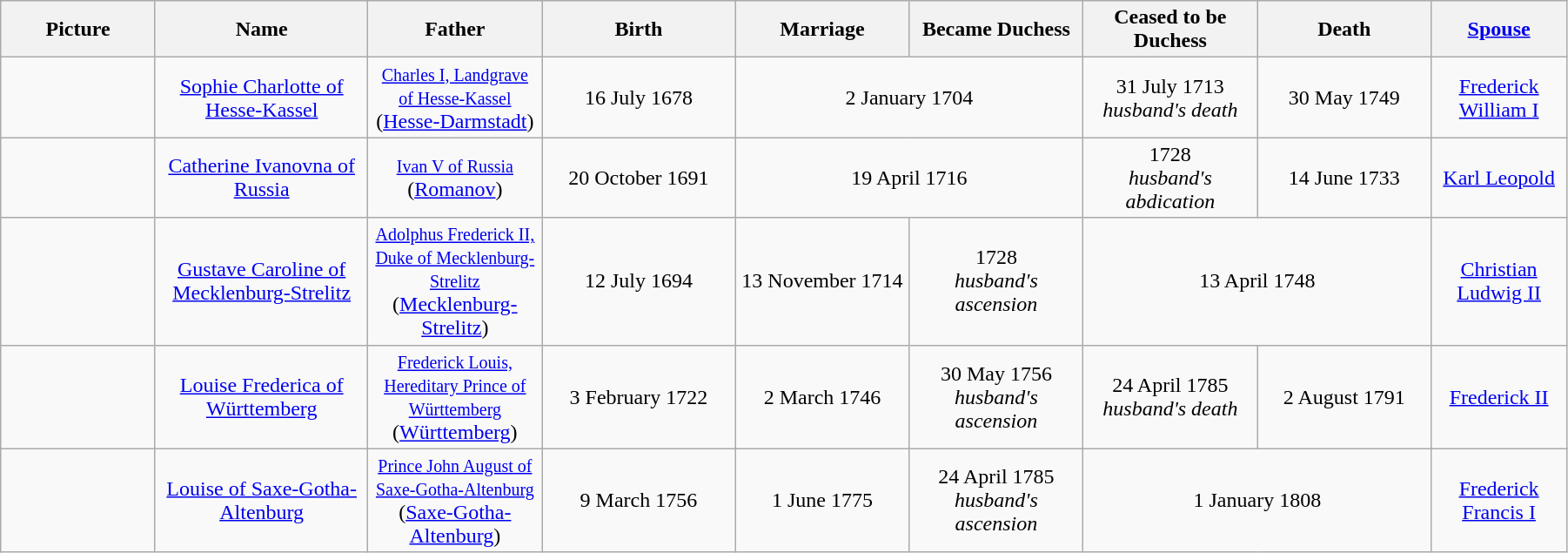<table width=95% class="wikitable">
<tr>
<th width = "8%">Picture</th>
<th width = "11%">Name</th>
<th width = "9%">Father</th>
<th width = "10%">Birth</th>
<th width = "9%">Marriage</th>
<th width = "9%">Became Duchess</th>
<th width = "9%">Ceased to be Duchess</th>
<th width = "9%">Death</th>
<th width = "7%"><a href='#'>Spouse</a></th>
</tr>
<tr>
<td align="center"></td>
<td align="center"><a href='#'>Sophie Charlotte of Hesse-Kassel</a></td>
<td align="center"><small><a href='#'>Charles I, Landgrave of Hesse-Kassel</a></small> <br> (<a href='#'>Hesse-Darmstadt</a>)</td>
<td align=center>16 July 1678</td>
<td align="center" colspan="2">2 January 1704</td>
<td align=center>31 July 1713<br><em>husband's death</em></td>
<td align="center">30 May 1749</td>
<td align=center><a href='#'>Frederick William I</a></td>
</tr>
<tr>
<td align="center"></td>
<td align="center"><a href='#'>Catherine Ivanovna of Russia</a></td>
<td align="center"><small><a href='#'>Ivan V of Russia</a></small> <br> (<a href='#'>Romanov</a>)</td>
<td align=center>20 October 1691</td>
<td align="center" colspan="2">19 April 1716</td>
<td align=center>1728<br><em>husband's abdication</em></td>
<td align="center">14 June 1733</td>
<td align=center><a href='#'>Karl Leopold</a></td>
</tr>
<tr>
<td align="center"></td>
<td align="center"><a href='#'>Gustave Caroline of Mecklenburg-Strelitz</a></td>
<td align="center"><small><a href='#'>Adolphus Frederick II, Duke of Mecklenburg-Strelitz</a></small> <br> (<a href='#'>Mecklenburg-Strelitz</a>)</td>
<td align=center>12 July 1694</td>
<td align=center>13 November 1714</td>
<td align=center>1728<br><em>husband's ascension</em></td>
<td align="center" colspan="2">13 April 1748</td>
<td align=center><a href='#'>Christian Ludwig II</a></td>
</tr>
<tr>
<td align="center"></td>
<td align="center"><a href='#'>Louise Frederica of Württemberg</a></td>
<td align="center"><small><a href='#'>Frederick Louis, Hereditary Prince of Württemberg</a></small> <br> (<a href='#'>Württemberg</a>)</td>
<td align=center>3 February 1722</td>
<td align=center>2 March 1746</td>
<td align=center>30 May 1756<br><em>husband's ascension</em></td>
<td align=center>24 April 1785<br><em>husband's death</em></td>
<td align=center>2 August 1791</td>
<td align=center><a href='#'>Frederick II</a></td>
</tr>
<tr>
<td align="center"></td>
<td align="center"><a href='#'>Louise of Saxe-Gotha-Altenburg</a></td>
<td align="center"><small><a href='#'>Prince John August of Saxe-Gotha-Altenburg</a></small> <br> (<a href='#'>Saxe-Gotha-Altenburg</a>)</td>
<td align=center>9 March 1756</td>
<td align=center>1 June 1775</td>
<td align=center>24 April 1785<br><em>husband's ascension</em></td>
<td align="center" colspan="2">1 January 1808</td>
<td align=center><a href='#'>Frederick Francis I</a></td>
</tr>
</table>
